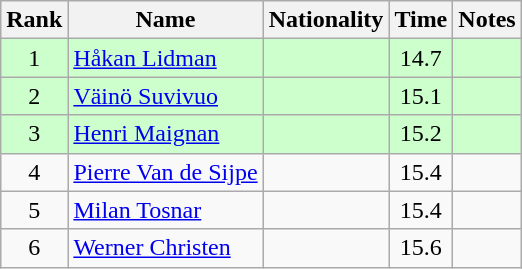<table class="wikitable sortable" style="text-align:center">
<tr>
<th>Rank</th>
<th>Name</th>
<th>Nationality</th>
<th>Time</th>
<th>Notes</th>
</tr>
<tr bgcolor=ccffcc>
<td>1</td>
<td align=left><a href='#'>Håkan Lidman</a></td>
<td align=left></td>
<td>14.7</td>
<td></td>
</tr>
<tr bgcolor=ccffcc>
<td>2</td>
<td align=left><a href='#'>Väinö Suvivuo</a></td>
<td align=left></td>
<td>15.1</td>
<td></td>
</tr>
<tr bgcolor=ccffcc>
<td>3</td>
<td align=left><a href='#'>Henri Maignan</a></td>
<td align=left></td>
<td>15.2</td>
<td></td>
</tr>
<tr>
<td>4</td>
<td align=left><a href='#'>Pierre Van de Sijpe</a></td>
<td align=left></td>
<td>15.4</td>
<td></td>
</tr>
<tr>
<td>5</td>
<td align=left><a href='#'>Milan Tosnar</a></td>
<td align=left></td>
<td>15.4</td>
<td></td>
</tr>
<tr>
<td>6</td>
<td align=left><a href='#'>Werner Christen</a></td>
<td align=left></td>
<td>15.6</td>
<td></td>
</tr>
</table>
